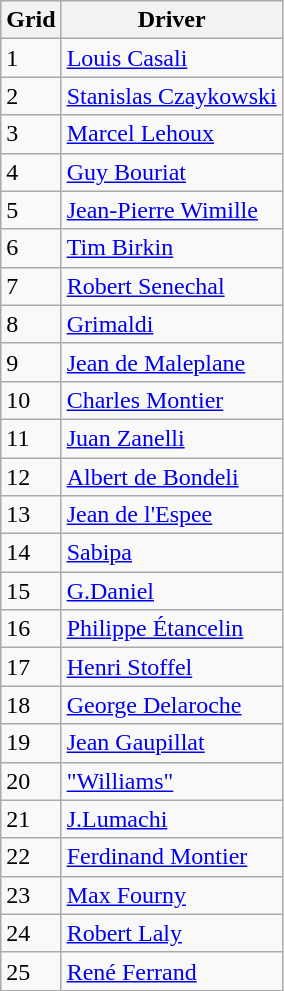<table class="wikitable">
<tr>
<th>Grid</th>
<th>Driver</th>
</tr>
<tr>
<td>1</td>
<td> <a href='#'>Louis Casali</a></td>
</tr>
<tr>
<td>2</td>
<td> <a href='#'>Stanislas Czaykowski</a></td>
</tr>
<tr>
<td>3</td>
<td> <a href='#'>Marcel Lehoux</a></td>
</tr>
<tr>
<td>4</td>
<td> <a href='#'>Guy Bouriat</a></td>
</tr>
<tr>
<td>5</td>
<td> <a href='#'>Jean-Pierre Wimille</a></td>
</tr>
<tr>
<td>6</td>
<td> <a href='#'>Tim Birkin</a></td>
</tr>
<tr>
<td>7</td>
<td> <a href='#'>Robert Senechal</a></td>
</tr>
<tr>
<td>8</td>
<td> <a href='#'>Grimaldi</a></td>
</tr>
<tr>
<td>9</td>
<td> <a href='#'>Jean de Maleplane</a></td>
</tr>
<tr>
<td>10</td>
<td> <a href='#'>Charles Montier</a></td>
</tr>
<tr>
<td>11</td>
<td> <a href='#'>Juan Zanelli</a></td>
</tr>
<tr>
<td>12</td>
<td> <a href='#'>Albert de Bondeli</a></td>
</tr>
<tr>
<td>13</td>
<td> <a href='#'>Jean de l'Espee</a></td>
</tr>
<tr>
<td>14</td>
<td> <a href='#'>Sabipa</a></td>
</tr>
<tr>
<td>15</td>
<td> <a href='#'>G.Daniel</a></td>
</tr>
<tr>
<td>16</td>
<td> <a href='#'>Philippe Étancelin</a></td>
</tr>
<tr>
<td>17</td>
<td> <a href='#'>Henri Stoffel</a></td>
</tr>
<tr>
<td>18</td>
<td> <a href='#'>George Delaroche</a></td>
</tr>
<tr>
<td>19</td>
<td> <a href='#'>Jean Gaupillat</a></td>
</tr>
<tr>
<td>20</td>
<td> <a href='#'>"Williams"</a></td>
</tr>
<tr>
<td>21</td>
<td> <a href='#'>J.Lumachi</a></td>
</tr>
<tr>
<td>22</td>
<td> <a href='#'>Ferdinand Montier</a></td>
</tr>
<tr>
<td>23</td>
<td> <a href='#'>Max Fourny</a></td>
</tr>
<tr>
<td>24</td>
<td> <a href='#'>Robert Laly</a></td>
</tr>
<tr>
<td>25</td>
<td> <a href='#'>René Ferrand</a></td>
</tr>
</table>
